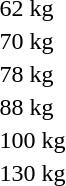<table>
<tr>
<td rowspan=2>62 kg</td>
<td rowspan=2></td>
<td rowspan=2></td>
<td></td>
</tr>
<tr>
<td></td>
</tr>
<tr>
<td rowspan=2>70 kg</td>
<td rowspan=2></td>
<td rowspan=2></td>
<td></td>
</tr>
<tr>
<td></td>
</tr>
<tr>
<td rowspan=2>78 kg</td>
<td rowspan=2></td>
<td rowspan=2></td>
<td></td>
</tr>
<tr>
<td></td>
</tr>
<tr>
<td rowspan=2>88 kg</td>
<td rowspan=2></td>
<td rowspan=2></td>
<td></td>
</tr>
<tr>
<td></td>
</tr>
<tr>
<td rowspan=2>100 kg</td>
<td rowspan=2></td>
<td rowspan=2></td>
<td></td>
</tr>
<tr>
<td></td>
</tr>
<tr>
<td>130 kg</td>
<td></td>
<td></td>
<td></td>
</tr>
<tr>
</tr>
</table>
